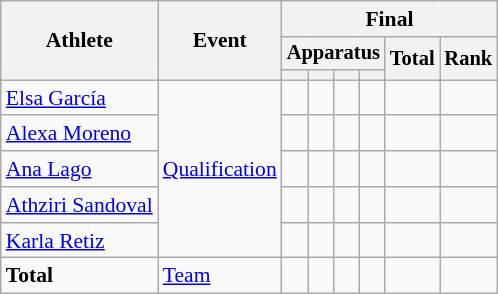<table class="wikitable" style="font-size:90%">
<tr>
<th rowspan=3>Athlete</th>
<th rowspan=3>Event</th>
<th colspan=6>Final</th>
</tr>
<tr style="font-size:95%">
<th colspan=4>Apparatus</th>
<th rowspan=2>Total</th>
<th rowspan=2>Rank</th>
</tr>
<tr style="font-size:95%">
<th></th>
<th></th>
<th></th>
<th></th>
</tr>
<tr align=center>
<td align=left><a href='#'>Elsa García</a></td>
<td style="text-align:left;" rowspan="5"><a href='#'>Qualification</a></td>
<td></td>
<td></td>
<td></td>
<td></td>
<td></td>
<td></td>
</tr>
<tr align=center>
<td align=left><a href='#'>Alexa Moreno</a></td>
<td></td>
<td></td>
<td></td>
<td></td>
<td></td>
<td></td>
</tr>
<tr align=center>
<td align=left><a href='#'>Ana Lago</a></td>
<td></td>
<td></td>
<td></td>
<td></td>
<td></td>
<td></td>
</tr>
<tr align=center>
<td align=left><a href='#'>Athziri Sandoval</a></td>
<td></td>
<td></td>
<td></td>
<td></td>
<td></td>
<td></td>
</tr>
<tr align=center>
<td align=left><a href='#'>Karla Retiz</a></td>
<td></td>
<td></td>
<td></td>
<td></td>
<td></td>
<td></td>
</tr>
<tr align=center>
<td align=left><strong>Total</strong></td>
<td style="text-align:left;"><a href='#'>Team</a></td>
<td></td>
<td></td>
<td></td>
<td></td>
<td></td>
<td></td>
</tr>
</table>
